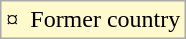<table class="wikitable">
<tr>
<td style="background: #FFFACD">¤  Former country</td>
</tr>
</table>
